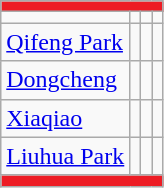<table class="wikitable">
<tr style="background:#ED1C24; height: 2pt">
<td colspan="4"></td>
</tr>
<tr>
<td></td>
<td></td>
<td></td>
<td></td>
</tr>
<tr>
<td><a href='#'>Qifeng Park</a></td>
<td></td>
<td></td>
<td></td>
</tr>
<tr>
<td><a href='#'>Dongcheng</a></td>
<td></td>
<td></td>
<td></td>
</tr>
<tr>
<td><a href='#'>Xiaqiao</a></td>
<td></td>
<td></td>
<td></td>
</tr>
<tr>
<td><a href='#'>Liuhua Park</a></td>
<td></td>
<td></td>
</tr>
<tr style="background:#ED1C24; height: 2pt">
<td colspan="4"></td>
</tr>
</table>
